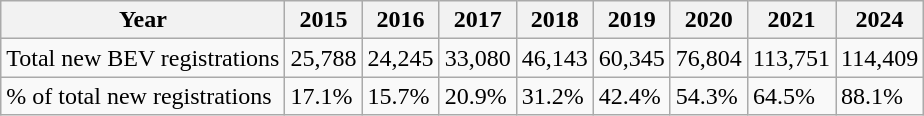<table class="wikitable">
<tr>
<th>Year</th>
<th>2015</th>
<th>2016</th>
<th>2017</th>
<th>2018</th>
<th>2019</th>
<th>2020</th>
<th>2021</th>
<th>2024</th>
</tr>
<tr>
<td>Total new BEV registrations</td>
<td>25,788</td>
<td>24,245</td>
<td>33,080</td>
<td>46,143</td>
<td>60,345</td>
<td>76,804</td>
<td>113,751</td>
<td>114,409</td>
</tr>
<tr>
<td>% of total new registrations</td>
<td>17.1%</td>
<td>15.7%</td>
<td>20.9%</td>
<td>31.2%</td>
<td>42.4%</td>
<td>54.3%</td>
<td>64.5%</td>
<td>88.1%</td>
</tr>
</table>
